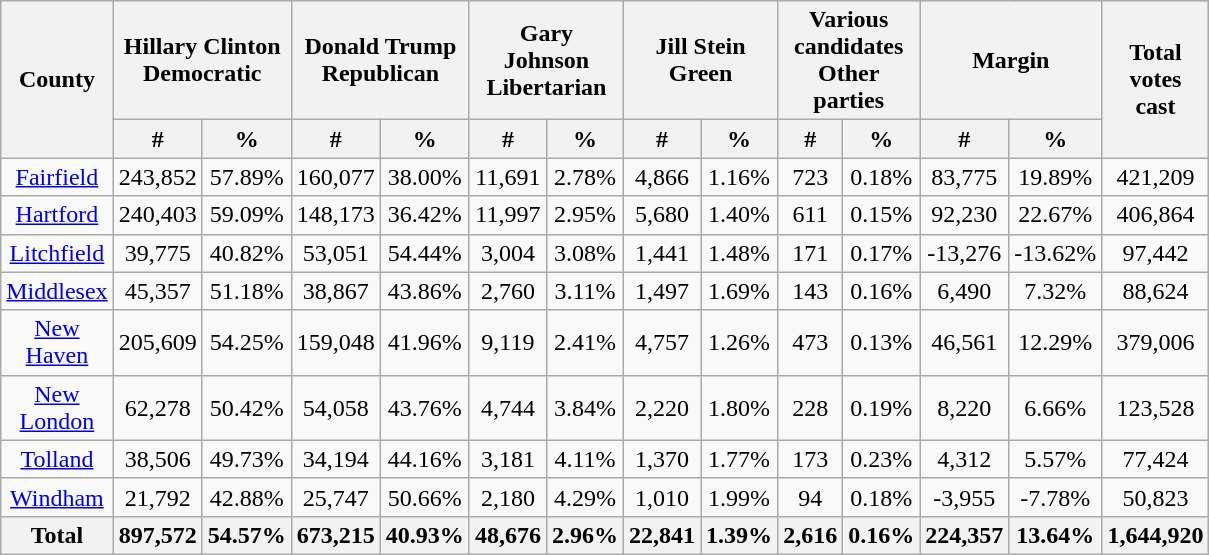<table width="60%" class="wikitable sortable">
<tr>
<th rowspan="2" style="text-align:center;">County</th>
<th style="text-align:center;" colspan="2">Hillary Clinton<br>Democratic</th>
<th style="text-align:center;" colspan="2">Donald Trump<br>Republican</th>
<th style="text-align:center;" colspan="2">Gary Johnson<br>Libertarian</th>
<th style="text-align:center;" colspan="2">Jill Stein<br>Green</th>
<th style="text-align:center;" colspan="2">Various candidates<br>Other parties</th>
<th style="text-align:center;" colspan="2">Margin</th>
<th style="text-align:center;" rowspan="2">Total votes cast</th>
</tr>
<tr>
<th style="text-align:center;" data-sort-type="number">#</th>
<th style="text-align:center;" data-sort-type="number">%</th>
<th style="text-align:center;" data-sort-type="number">#</th>
<th style="text-align:center;" data-sort-type="number">%</th>
<th style="text-align:center;" data-sort-type="number">#</th>
<th style="text-align:center;" data-sort-type="number">%</th>
<th style="text-align:center;" data-sort-type="number">#</th>
<th style="text-align:center;" data-sort-type="number">%</th>
<th style="text-align:center;" data-sort-type="number">#</th>
<th style="text-align:center;" data-sort-type="number">%</th>
<th style="text-align:center;" data-sort-type="number">#</th>
<th style="text-align:center;" data-sort-type="number">%</th>
</tr>
<tr style="text-align:center;">
<td><a href='#'>Fairfield</a></td>
<td>243,852</td>
<td>57.89%</td>
<td>160,077</td>
<td>38.00%</td>
<td>11,691</td>
<td>2.78%</td>
<td>4,866</td>
<td>1.16%</td>
<td>723</td>
<td>0.18%</td>
<td>83,775</td>
<td>19.89%</td>
<td>421,209</td>
</tr>
<tr style="text-align:center;">
<td><a href='#'>Hartford</a></td>
<td>240,403</td>
<td>59.09%</td>
<td>148,173</td>
<td>36.42%</td>
<td>11,997</td>
<td>2.95%</td>
<td>5,680</td>
<td>1.40%</td>
<td>611</td>
<td>0.15%</td>
<td>92,230</td>
<td>22.67%</td>
<td>406,864</td>
</tr>
<tr style="text-align:center;">
<td><a href='#'>Litchfield</a></td>
<td>39,775</td>
<td>40.82%</td>
<td>53,051</td>
<td>54.44%</td>
<td>3,004</td>
<td>3.08%</td>
<td>1,441</td>
<td>1.48%</td>
<td>171</td>
<td>0.17%</td>
<td>-13,276</td>
<td>-13.62%</td>
<td>97,442</td>
</tr>
<tr style="text-align:center;">
<td><a href='#'>Middlesex</a></td>
<td>45,357</td>
<td>51.18%</td>
<td>38,867</td>
<td>43.86%</td>
<td>2,760</td>
<td>3.11%</td>
<td>1,497</td>
<td>1.69%</td>
<td>143</td>
<td>0.16%</td>
<td>6,490</td>
<td>7.32%</td>
<td>88,624</td>
</tr>
<tr style="text-align:center;">
<td><a href='#'>New Haven</a></td>
<td>205,609</td>
<td>54.25%</td>
<td>159,048</td>
<td>41.96%</td>
<td>9,119</td>
<td>2.41%</td>
<td>4,757</td>
<td>1.26%</td>
<td>473</td>
<td>0.13%</td>
<td>46,561</td>
<td>12.29%</td>
<td>379,006</td>
</tr>
<tr style="text-align:center;">
<td><a href='#'>New London</a></td>
<td>62,278</td>
<td>50.42%</td>
<td>54,058</td>
<td>43.76%</td>
<td>4,744</td>
<td>3.84%</td>
<td>2,220</td>
<td>1.80%</td>
<td>228</td>
<td>0.19%</td>
<td>8,220</td>
<td>6.66%</td>
<td>123,528</td>
</tr>
<tr style="text-align:center;">
<td><a href='#'>Tolland</a></td>
<td>38,506</td>
<td>49.73%</td>
<td>34,194</td>
<td>44.16%</td>
<td>3,181</td>
<td>4.11%</td>
<td>1,370</td>
<td>1.77%</td>
<td>173</td>
<td>0.23%</td>
<td>4,312</td>
<td>5.57%</td>
<td>77,424</td>
</tr>
<tr style="text-align:center;">
<td><a href='#'>Windham</a></td>
<td>21,792</td>
<td>42.88%</td>
<td>25,747</td>
<td>50.66%</td>
<td>2,180</td>
<td>4.29%</td>
<td>1,010</td>
<td>1.99%</td>
<td>94</td>
<td>0.18%</td>
<td>-3,955</td>
<td>-7.78%</td>
<td>50,823</td>
</tr>
<tr style="text-align:center;">
<th>Total</th>
<th>897,572</th>
<th>54.57%</th>
<th>673,215</th>
<th>40.93%</th>
<th>48,676</th>
<th>2.96%</th>
<th>22,841</th>
<th>1.39%</th>
<th>2,616</th>
<th>0.16%</th>
<th>224,357</th>
<th>13.64%</th>
<th>1,644,920</th>
</tr>
</table>
